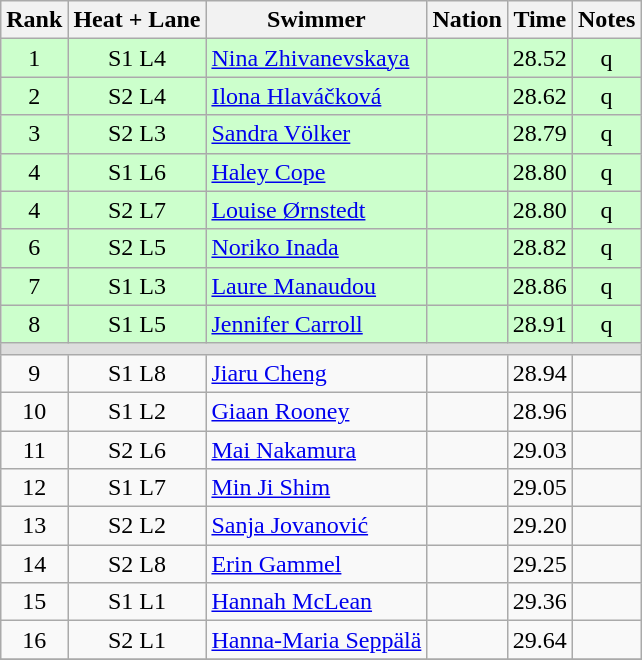<table class="wikitable sortable" style="text-align:center">
<tr>
<th>Rank</th>
<th>Heat + Lane</th>
<th>Swimmer</th>
<th>Nation</th>
<th>Time</th>
<th>Notes</th>
</tr>
<tr bgcolor=ccffcc>
<td>1</td>
<td>S1 L4</td>
<td align=left><a href='#'>Nina Zhivanevskaya</a></td>
<td align=left></td>
<td>28.52</td>
<td>q</td>
</tr>
<tr bgcolor=ccffcc>
<td>2</td>
<td>S2 L4</td>
<td align=left><a href='#'>Ilona Hlaváčková</a></td>
<td align=left></td>
<td>28.62</td>
<td>q</td>
</tr>
<tr bgcolor=ccffcc>
<td>3</td>
<td>S2 L3</td>
<td align=left><a href='#'>Sandra Völker</a></td>
<td align=left></td>
<td>28.79</td>
<td>q</td>
</tr>
<tr bgcolor=ccffcc>
<td>4</td>
<td>S1 L6</td>
<td align=left><a href='#'>Haley Cope</a></td>
<td align=left></td>
<td>28.80</td>
<td>q</td>
</tr>
<tr bgcolor=ccffcc>
<td>4</td>
<td>S2 L7</td>
<td align=left><a href='#'>Louise Ørnstedt</a></td>
<td align=left></td>
<td>28.80</td>
<td>q</td>
</tr>
<tr bgcolor=ccffcc>
<td>6</td>
<td>S2 L5</td>
<td align=left><a href='#'>Noriko Inada</a></td>
<td align=left></td>
<td>28.82</td>
<td>q</td>
</tr>
<tr bgcolor=ccffcc>
<td>7</td>
<td>S1 L3</td>
<td align=left><a href='#'>Laure Manaudou</a></td>
<td align=left></td>
<td>28.86</td>
<td>q</td>
</tr>
<tr bgcolor=ccffcc>
<td>8</td>
<td>S1 L5</td>
<td align=left><a href='#'>Jennifer Carroll</a></td>
<td align=left></td>
<td>28.91</td>
<td>q</td>
</tr>
<tr bgcolor=#DDDDDD>
<td colspan=6></td>
</tr>
<tr>
<td>9</td>
<td>S1 L8</td>
<td align=left><a href='#'>Jiaru Cheng</a></td>
<td align=left></td>
<td>28.94</td>
<td></td>
</tr>
<tr>
<td>10</td>
<td>S1 L2</td>
<td align=left><a href='#'>Giaan Rooney</a></td>
<td align=left></td>
<td>28.96</td>
<td></td>
</tr>
<tr>
<td>11</td>
<td>S2 L6</td>
<td align=left><a href='#'>Mai Nakamura</a></td>
<td align=left></td>
<td>29.03</td>
<td></td>
</tr>
<tr>
<td>12</td>
<td>S1 L7</td>
<td align=left><a href='#'>Min Ji Shim</a></td>
<td align=left></td>
<td>29.05</td>
<td></td>
</tr>
<tr>
<td>13</td>
<td>S2 L2</td>
<td align=left><a href='#'>Sanja Jovanović</a></td>
<td align=left></td>
<td>29.20</td>
<td></td>
</tr>
<tr>
<td>14</td>
<td>S2 L8</td>
<td align=left><a href='#'>Erin Gammel</a></td>
<td align=left></td>
<td>29.25</td>
<td></td>
</tr>
<tr>
<td>15</td>
<td>S1 L1</td>
<td align=left><a href='#'>Hannah McLean</a></td>
<td align=left></td>
<td>29.36</td>
<td></td>
</tr>
<tr>
<td>16</td>
<td>S2 L1</td>
<td align=left><a href='#'>Hanna-Maria Seppälä</a></td>
<td align=left></td>
<td>29.64</td>
<td></td>
</tr>
<tr>
</tr>
</table>
